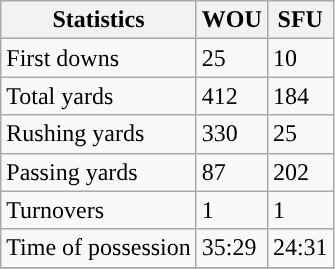<table class="wikitable" style="float: left;">
<tr>
<th>Statistics</th>
<th>WOU</th>
<th>SFU</th>
</tr>
<tr>
<td>First downs</td>
<td>25</td>
<td>10</td>
</tr>
<tr>
<td>Total yards</td>
<td>412</td>
<td>184</td>
</tr>
<tr>
<td>Rushing yards</td>
<td>330</td>
<td>25</td>
</tr>
<tr>
<td>Passing yards</td>
<td>87</td>
<td>202</td>
</tr>
<tr>
<td>Turnovers</td>
<td>1</td>
<td>1</td>
</tr>
<tr>
<td>Time of possession</td>
<td>35:29</td>
<td>24:31</td>
</tr>
<tr>
</tr>
</table>
